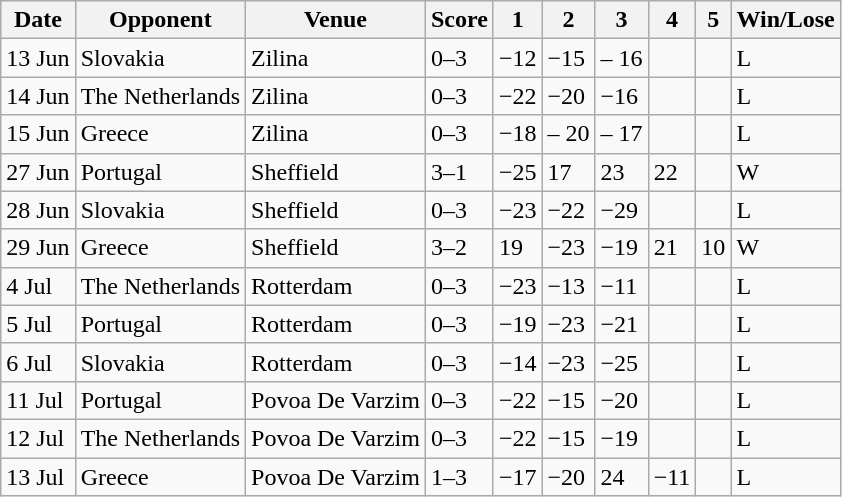<table class="wikitable">
<tr>
<th>Date</th>
<th>Opponent</th>
<th>Venue</th>
<th>Score</th>
<th>1</th>
<th>2</th>
<th>3</th>
<th>4</th>
<th>5</th>
<th>Win/Lose</th>
</tr>
<tr>
<td>13 Jun</td>
<td>Slovakia</td>
<td>Zilina</td>
<td>0–3</td>
<td>−12</td>
<td>−15</td>
<td>– 16</td>
<td></td>
<td></td>
<td>L</td>
</tr>
<tr>
<td>14 Jun</td>
<td>The Netherlands</td>
<td>Zilina</td>
<td>0–3</td>
<td>−22</td>
<td>−20</td>
<td>−16</td>
<td></td>
<td></td>
<td>L</td>
</tr>
<tr>
<td>15 Jun</td>
<td>Greece</td>
<td>Zilina</td>
<td>0–3</td>
<td>−18</td>
<td>– 20</td>
<td>– 17</td>
<td></td>
<td></td>
<td>L</td>
</tr>
<tr>
<td>27 Jun</td>
<td>Portugal</td>
<td>Sheffield</td>
<td>3–1</td>
<td>−25</td>
<td>17</td>
<td>23</td>
<td>22</td>
<td></td>
<td>W</td>
</tr>
<tr>
<td>28 Jun</td>
<td>Slovakia</td>
<td>Sheffield</td>
<td>0–3</td>
<td>−23</td>
<td>−22</td>
<td>−29</td>
<td></td>
<td></td>
<td>L</td>
</tr>
<tr>
<td>29 Jun</td>
<td>Greece</td>
<td>Sheffield</td>
<td>3–2</td>
<td>19</td>
<td>−23</td>
<td>−19</td>
<td>21</td>
<td>10</td>
<td>W</td>
</tr>
<tr>
<td>4 Jul</td>
<td>The Netherlands</td>
<td>Rotterdam</td>
<td>0–3</td>
<td>−23</td>
<td>−13</td>
<td>−11</td>
<td></td>
<td></td>
<td>L</td>
</tr>
<tr>
<td>5 Jul</td>
<td>Portugal</td>
<td>Rotterdam</td>
<td>0–3</td>
<td>−19</td>
<td>−23</td>
<td>−21</td>
<td></td>
<td></td>
<td>L</td>
</tr>
<tr>
<td>6 Jul</td>
<td>Slovakia</td>
<td>Rotterdam</td>
<td>0–3</td>
<td>−14</td>
<td>−23</td>
<td>−25</td>
<td></td>
<td></td>
<td>L</td>
</tr>
<tr>
<td>11 Jul</td>
<td>Portugal</td>
<td>Povoa De Varzim</td>
<td>0–3</td>
<td>−22</td>
<td>−15</td>
<td>−20</td>
<td></td>
<td></td>
<td>L</td>
</tr>
<tr>
<td>12 Jul</td>
<td>The Netherlands</td>
<td>Povoa De Varzim</td>
<td>0–3</td>
<td>−22</td>
<td>−15</td>
<td>−19</td>
<td></td>
<td></td>
<td>L</td>
</tr>
<tr>
<td>13 Jul</td>
<td>Greece</td>
<td>Povoa De Varzim</td>
<td>1–3</td>
<td>−17</td>
<td>−20</td>
<td>24</td>
<td>−11</td>
<td></td>
<td>L</td>
</tr>
</table>
